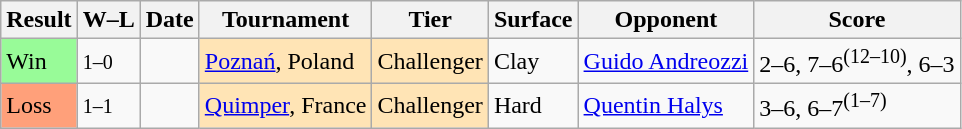<table class="sortable wikitable">
<tr>
<th>Result</th>
<th class="unsortable">W–L</th>
<th>Date</th>
<th>Tournament</th>
<th>Tier</th>
<th>Surface</th>
<th>Opponent</th>
<th class="unsortable">Score</th>
</tr>
<tr>
<td bgcolor=98fb98>Win</td>
<td><small>1–0</small></td>
<td><a href='#'></a></td>
<td style="background:moccasin;"><a href='#'>Poznań</a>, Poland</td>
<td style="background:moccasin;">Challenger</td>
<td>Clay</td>
<td> <a href='#'>Guido Andreozzi</a></td>
<td>2–6, 7–6<sup>(12–10)</sup>, 6–3</td>
</tr>
<tr>
<td bgcolor=ffa07a>Loss</td>
<td><small>1–1</small></td>
<td><a href='#'></a></td>
<td style="background:moccasin;"><a href='#'>Quimper</a>, France</td>
<td style="background:moccasin;">Challenger</td>
<td>Hard</td>
<td> <a href='#'>Quentin Halys</a></td>
<td>3–6, 6–7<sup>(1–7)</sup></td>
</tr>
</table>
